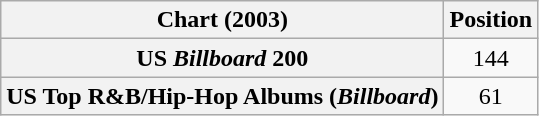<table class="wikitable plainrowheaders" style="text-align:center">
<tr>
<th scope="col">Chart (2003)</th>
<th scope="col">Position</th>
</tr>
<tr>
<th scope="row">US <em>Billboard</em> 200</th>
<td>144</td>
</tr>
<tr>
<th scope="row">US Top R&B/Hip-Hop Albums (<em>Billboard</em>)</th>
<td>61</td>
</tr>
</table>
